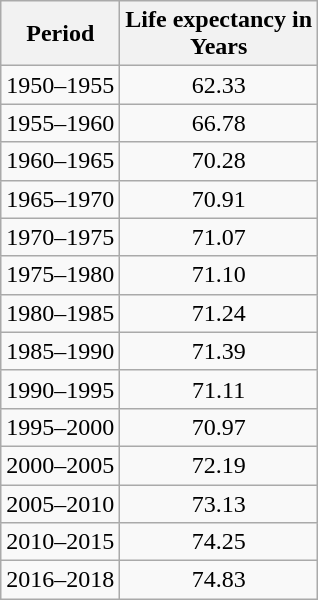<table class="wikitable" style="text-align:center">
<tr>
<th>Period</th>
<th>Life expectancy in<br>Years</th>
</tr>
<tr>
<td>1950–1955</td>
<td>62.33</td>
</tr>
<tr>
<td>1955–1960</td>
<td> 66.78</td>
</tr>
<tr>
<td>1960–1965</td>
<td> 70.28</td>
</tr>
<tr>
<td>1965–1970</td>
<td> 70.91</td>
</tr>
<tr>
<td>1970–1975</td>
<td> 71.07</td>
</tr>
<tr>
<td>1975–1980</td>
<td> 71.10</td>
</tr>
<tr>
<td>1980–1985</td>
<td> 71.24</td>
</tr>
<tr>
<td>1985–1990</td>
<td> 71.39</td>
</tr>
<tr>
<td>1990–1995</td>
<td> 71.11</td>
</tr>
<tr>
<td>1995–2000</td>
<td> 70.97</td>
</tr>
<tr>
<td>2000–2005</td>
<td> 72.19</td>
</tr>
<tr>
<td>2005–2010</td>
<td> 73.13</td>
</tr>
<tr>
<td>2010–2015</td>
<td> 74.25</td>
</tr>
<tr>
<td>2016–2018</td>
<td> 74.83</td>
</tr>
</table>
